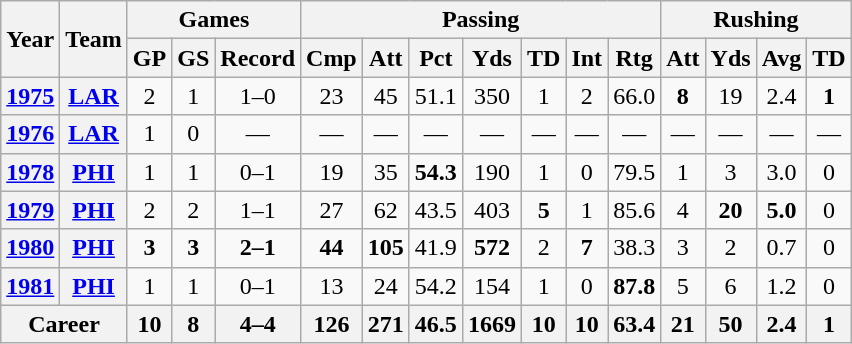<table class="wikitable" style="text-align:center;">
<tr>
<th rowspan="2">Year</th>
<th rowspan="2">Team</th>
<th colspan="3">Games</th>
<th colspan="7">Passing</th>
<th colspan="4">Rushing</th>
</tr>
<tr>
<th>GP</th>
<th>GS</th>
<th>Record</th>
<th>Cmp</th>
<th>Att</th>
<th>Pct</th>
<th>Yds</th>
<th>TD</th>
<th>Int</th>
<th>Rtg</th>
<th>Att</th>
<th>Yds</th>
<th>Avg</th>
<th>TD</th>
</tr>
<tr>
<th><a href='#'>1975</a></th>
<th><a href='#'>LAR</a></th>
<td>2</td>
<td>1</td>
<td>1–0</td>
<td>23</td>
<td>45</td>
<td>51.1</td>
<td>350</td>
<td>1</td>
<td>2</td>
<td>66.0</td>
<td><strong>8</strong></td>
<td>19</td>
<td>2.4</td>
<td><strong>1</strong></td>
</tr>
<tr>
<th><a href='#'>1976</a></th>
<th><a href='#'>LAR</a></th>
<td>1</td>
<td>0</td>
<td>—</td>
<td>—</td>
<td>—</td>
<td>—</td>
<td>—</td>
<td>—</td>
<td>—</td>
<td>—</td>
<td>—</td>
<td>—</td>
<td>—</td>
<td>—</td>
</tr>
<tr>
<th><a href='#'>1978</a></th>
<th><a href='#'>PHI</a></th>
<td>1</td>
<td>1</td>
<td>0–1</td>
<td>19</td>
<td>35</td>
<td><strong>54.3</strong></td>
<td>190</td>
<td>1</td>
<td>0</td>
<td>79.5</td>
<td>1</td>
<td>3</td>
<td>3.0</td>
<td>0</td>
</tr>
<tr>
<th><a href='#'>1979</a></th>
<th><a href='#'>PHI</a></th>
<td>2</td>
<td>2</td>
<td>1–1</td>
<td>27</td>
<td>62</td>
<td>43.5</td>
<td>403</td>
<td><strong>5</strong></td>
<td>1</td>
<td>85.6</td>
<td>4</td>
<td><strong>20</strong></td>
<td><strong>5.0</strong></td>
<td>0</td>
</tr>
<tr>
<th><a href='#'>1980</a></th>
<th><a href='#'>PHI</a></th>
<td><strong>3</strong></td>
<td><strong>3</strong></td>
<td><strong>2–1</strong></td>
<td><strong>44</strong></td>
<td><strong>105</strong></td>
<td>41.9</td>
<td><strong>572</strong></td>
<td>2</td>
<td><strong>7</strong></td>
<td>38.3</td>
<td>3</td>
<td>2</td>
<td>0.7</td>
<td>0</td>
</tr>
<tr>
<th><a href='#'>1981</a></th>
<th><a href='#'>PHI</a></th>
<td>1</td>
<td>1</td>
<td>0–1</td>
<td>13</td>
<td>24</td>
<td>54.2</td>
<td>154</td>
<td>1</td>
<td>0</td>
<td><strong>87.8</strong></td>
<td>5</td>
<td>6</td>
<td>1.2</td>
<td>0</td>
</tr>
<tr>
<th colspan="2">Career</th>
<th>10</th>
<th>8</th>
<th>4–4</th>
<th>126</th>
<th>271</th>
<th>46.5</th>
<th>1669</th>
<th>10</th>
<th>10</th>
<th>63.4</th>
<th>21</th>
<th>50</th>
<th>2.4</th>
<th>1</th>
</tr>
</table>
